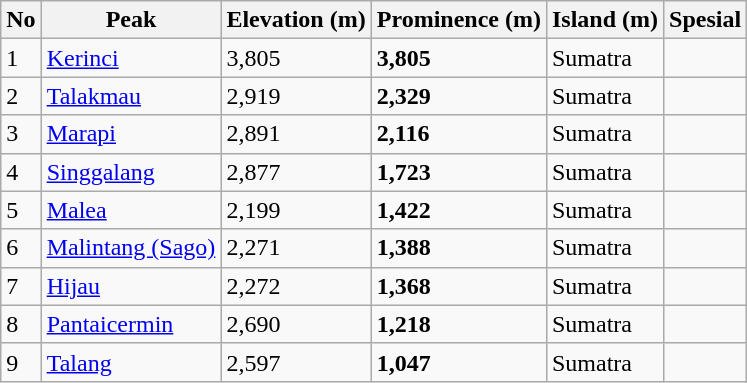<table class="wikitable sortable">
<tr>
<th>No</th>
<th>Peak</th>
<th>Elevation (m)</th>
<th>Prominence (m)</th>
<th>Island (m)</th>
<th>Spesial</th>
</tr>
<tr>
<td>1</td>
<td><a href='#'>Kerinci</a></td>
<td>3,805</td>
<td><strong>3,805</strong></td>
<td>Sumatra</td>
<td></td>
</tr>
<tr>
<td>2</td>
<td><a href='#'>Talakmau</a></td>
<td>2,919</td>
<td><strong>2,329</strong></td>
<td>Sumatra</td>
<td></td>
</tr>
<tr>
<td>3</td>
<td><a href='#'>Marapi</a></td>
<td>2,891</td>
<td><strong>2,116</strong></td>
<td>Sumatra</td>
<td></td>
</tr>
<tr>
<td>4</td>
<td><a href='#'>Singgalang</a></td>
<td>2,877</td>
<td><strong>1,723</strong></td>
<td>Sumatra</td>
<td></td>
</tr>
<tr>
<td>5</td>
<td><a href='#'>Malea</a></td>
<td>2,199</td>
<td><strong>1,422</strong></td>
<td>Sumatra</td>
<td></td>
</tr>
<tr>
<td>6</td>
<td><a href='#'>Malintang (Sago)</a></td>
<td>2,271</td>
<td><strong>1,388</strong></td>
<td>Sumatra</td>
<td></td>
</tr>
<tr>
<td>7</td>
<td><a href='#'>Hijau</a></td>
<td>2,272</td>
<td><strong>1,368</strong></td>
<td>Sumatra</td>
<td></td>
</tr>
<tr>
<td>8</td>
<td><a href='#'>Pantaicermin</a></td>
<td>2,690</td>
<td><strong>1,218</strong></td>
<td>Sumatra</td>
<td></td>
</tr>
<tr>
<td>9</td>
<td><a href='#'>Talang</a></td>
<td>2,597</td>
<td><strong>1,047</strong></td>
<td>Sumatra</td>
<td></td>
</tr>
</table>
